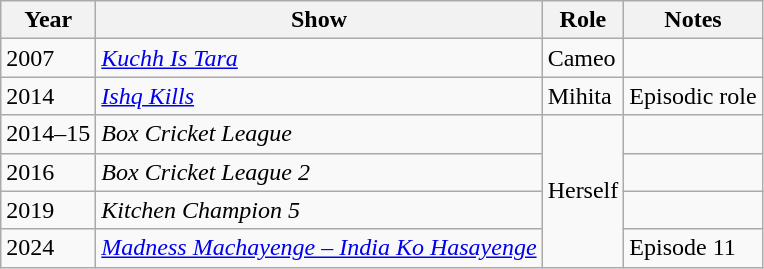<table class="wikitable">
<tr>
<th>Year</th>
<th>Show</th>
<th>Role</th>
<th>Notes</th>
</tr>
<tr>
<td>2007</td>
<td><em><a href='#'>Kuchh Is Tara</a></em></td>
<td>Cameo</td>
<td></td>
</tr>
<tr>
<td>2014</td>
<td><em><a href='#'>Ishq Kills</a></em></td>
<td>Mihita</td>
<td>Episodic role</td>
</tr>
<tr>
<td>2014–15</td>
<td><em>Box Cricket League</em></td>
<td rowspan="4">Herself</td>
<td></td>
</tr>
<tr>
<td>2016</td>
<td><em>Box Cricket League 2</em></td>
<td></td>
</tr>
<tr>
<td>2019</td>
<td><em>Kitchen Champion 5</em></td>
<td></td>
</tr>
<tr>
<td>2024</td>
<td><em><a href='#'>Madness Machayenge – India Ko Hasayenge</a></em></td>
<td>Episode 11</td>
</tr>
</table>
